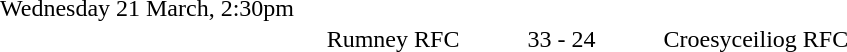<table style="width:70%;" cellspacing="1">
<tr>
<th width=35%></th>
<th width=15%></th>
<th></th>
</tr>
<tr>
<td>Wednesday 21 March, 2:30pm</td>
</tr>
<tr>
<td align=right>Rumney RFC</td>
<td align=center>33 - 24</td>
<td>Croesyceiliog RFC</td>
</tr>
</table>
